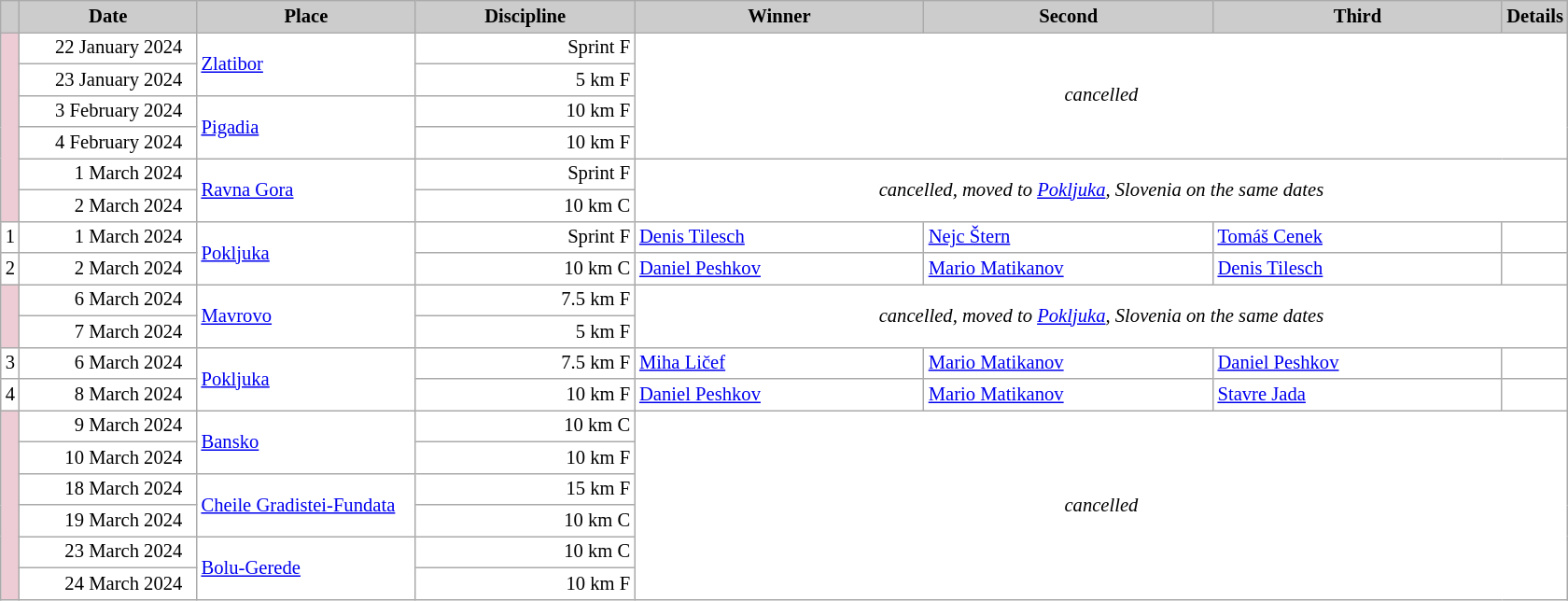<table class="wikitable plainrowheaders" style="background:#fff; font-size:86%; line-height:16px; border:grey solid 1px; border-collapse:collapse;">
<tr style="background:#ccc; text-align:center;">
<th scope="col" style="background:#ccc; width=30 px;"></th>
<th scope="col" style="background:#ccc; width:120px;">Date</th>
<th scope="col" style="background:#ccc; width:150px;">Place</th>
<th scope="col" style="background:#ccc; width:150px;">Discipline</th>
<th scope="col" style="background:#ccc; width:200px;">Winner</th>
<th scope="col" style="background:#ccc; width:200px;">Second</th>
<th scope="col" style="background:#ccc; width:200px;">Third</th>
<th scope="col" style="background:#ccc; width:10px;">Details</th>
</tr>
<tr>
<td rowspan=6 bgcolor="EDCCD5"></td>
<td align=right>22 January 2024  </td>
<td rowspan=2> <a href='#'>Zlatibor</a></td>
<td align=right>Sprint F</td>
<td rowspan=4 colspan=4 align=center><em>cancelled</em></td>
</tr>
<tr>
<td align=right>23 January 2024  </td>
<td align=right>5 km F</td>
</tr>
<tr>
<td align=right>3 February 2024  </td>
<td rowspan=2> <a href='#'>Pigadia</a></td>
<td align=right>10 km F</td>
</tr>
<tr>
<td align=right>4 February 2024  </td>
<td align=right>10 km F</td>
</tr>
<tr>
<td align=right>1 March 2024  </td>
<td rowspan=2> <a href='#'>Ravna Gora</a></td>
<td align=right>Sprint F</td>
<td rowspan=2 colspan=4 align=center><em>cancelled, moved to <a href='#'>Pokljuka</a>, Slovenia on the same dates</em></td>
</tr>
<tr>
<td align=right>2 March 2024  </td>
<td align=right>10 km C</td>
</tr>
<tr>
<td align=center>1</td>
<td align=right>1 March 2024  </td>
<td rowspan=2> <a href='#'>Pokljuka</a></td>
<td align=right>Sprint F</td>
<td> <a href='#'>Denis Tilesch</a></td>
<td> <a href='#'>Nejc Štern</a></td>
<td> <a href='#'>Tomáš Cenek</a></td>
<td></td>
</tr>
<tr>
<td align=center>2</td>
<td align=right>2 March 2024  </td>
<td align=right>10 km C</td>
<td> <a href='#'>Daniel Peshkov</a></td>
<td> <a href='#'>Mario Matikanov</a></td>
<td> <a href='#'>Denis Tilesch</a></td>
<td></td>
</tr>
<tr>
<td rowspan=2 bgcolor="EDCCD5"></td>
<td align=right>6 March 2024  </td>
<td rowspan=2> <a href='#'>Mavrovo</a></td>
<td align=right>7.5 km F</td>
<td rowspan=2 colspan=4 align=center><em>cancelled, moved to <a href='#'>Pokljuka</a>, Slovenia on the same dates</em></td>
</tr>
<tr>
<td align=right>7 March 2024  </td>
<td align=right>5 km F</td>
</tr>
<tr>
<td align=center>3</td>
<td align=right>6 March 2024  </td>
<td rowspan=2> <a href='#'>Pokljuka</a></td>
<td align=right>7.5 km F</td>
<td> <a href='#'>Miha Ličef</a></td>
<td> <a href='#'>Mario Matikanov</a></td>
<td> <a href='#'>Daniel Peshkov</a></td>
<td></td>
</tr>
<tr>
<td align=center>4</td>
<td align=right>8 March 2024  </td>
<td align=right>10 km F</td>
<td> <a href='#'>Daniel Peshkov</a></td>
<td> <a href='#'>Mario Matikanov</a></td>
<td> <a href='#'>Stavre Jada</a></td>
<td></td>
</tr>
<tr>
<td rowspan=6 bgcolor="EDCCD5"></td>
<td align=right>9 March 2024  </td>
<td rowspan=2> <a href='#'>Bansko</a></td>
<td align=right>10 km C</td>
<td rowspan=6 colspan=4 align=center><em>cancelled</em></td>
</tr>
<tr>
<td align=right>10 March 2024  </td>
<td align=right>10 km F</td>
</tr>
<tr>
<td align=right>18 March 2024  </td>
<td rowspan=2> <a href='#'>Cheile Gradistei-Fundata</a></td>
<td align=right>15 km F</td>
</tr>
<tr>
<td align=right>19 March 2024  </td>
<td align=right>10 km C</td>
</tr>
<tr>
<td align=right>23 March 2024  </td>
<td rowspan=2> <a href='#'>Bolu-Gerede</a></td>
<td align=right>10 km C</td>
</tr>
<tr>
<td align=right>24 March 2024  </td>
<td align=right>10 km F</td>
</tr>
</table>
